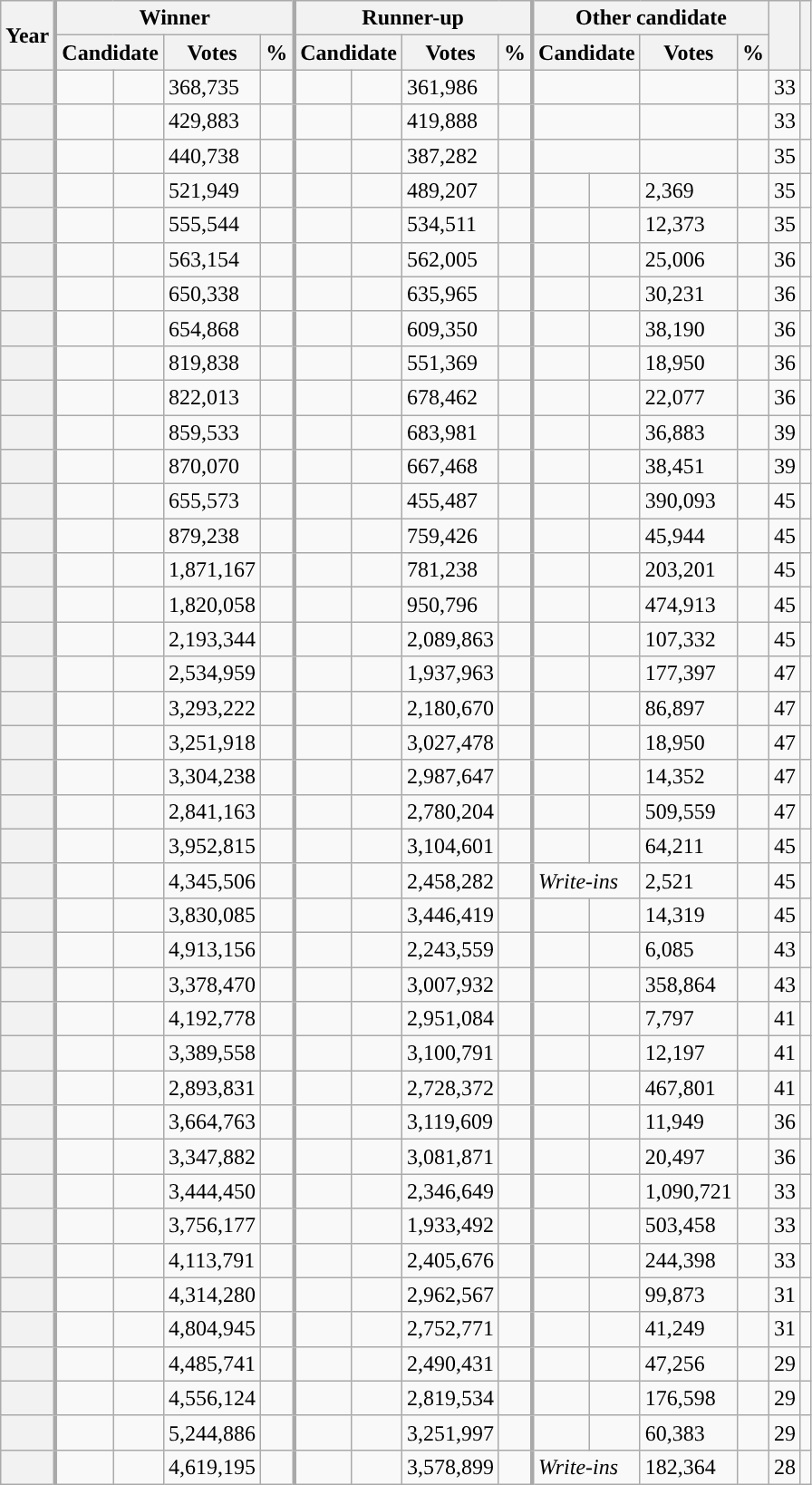<table class="wikitable sortable">
<tr>
<th scope=col rowspan="2">Year</th>
<th scope="colgroup" style="border-left:3px solid darkgray;" colspan="4">Winner</th>
<th scope="colgroup" style="border-left:3px solid darkgray;" colspan="4">Runner-up</th>
<th scope="colgroup" style="border-left:3px solid darkgray;" colspan="4">Other candidate</th>
<th scope="col" rowspan="2"></th>
<th scope="col" class="unsortable" rowspan="2"></th>
</tr>
<tr>
<th scope="colgroup" style="border-left:3px solid darkgray;" colspan="2">Candidate</th>
<th scope="col" data-sort-type="number">Votes</th>
<th scope="col"  data-sort-type="number">%</th>
<th scope="colgroup" style="border-left:3px solid darkgray;" colspan="2">Candidate</th>
<th scope="col"  data-sort-type="number">Votes</th>
<th scope="col"  data-sort-type="number">%</th>
<th scope="colgroup"  scope="col" style="border-left:3px solid darkgray;" colspan="2">Candidate</th>
<th scope="col"  data-sort-type="number">Votes</th>
<th scope="col"  data-sort-type="number">%</th>
</tr>
<tr>
<th scope="row"> </th>
<td style="text-align:left; border-left:3px solid darkgray; background-color:"></td>
<td><strong></strong> </td>
<td>368,735</td>
<td></td>
<td style="text-align:left; border-left:3px solid darkgray; background-color:"></td>
<td> </td>
<td>361,986</td>
<td></td>
<td style="border-left:3px solid darkgray;"colspan="2"></td>
<td></td>
<td></td>
<td>33</td>
<td></td>
</tr>
<tr>
<th scope="row"> </th>
<td style="text-align:left; border-left:3px solid darkgray; background-color:"></td>
<td> </td>
<td>429,883</td>
<td></td>
<td style="text-align:left; border-left:3px solid darkgray; background-color:"></td>
<td><strong></strong> </td>
<td>419,888</td>
<td></td>
<td style="border-left:3px solid darkgray;"colspan="2"></td>
<td></td>
<td></td>
<td>33</td>
<td></td>
</tr>
<tr>
<th scope="row"> </th>
<td style="text-align:left; border-left:3px solid darkgray; background-color:"></td>
<td><strong></strong> </td>
<td>440,738</td>
<td></td>
<td style="text-align:left; border-left:3px solid darkgray; background-color:"></td>
<td> </td>
<td>387,282</td>
<td></td>
<td style="border-left:3px solid darkgray;"colspan="2"></td>
<td></td>
<td></td>
<td>35</td>
<td></td>
</tr>
<tr>
<th scope="row"> </th>
<td style="text-align:left; border-left:3px solid darkgray; background-color:"></td>
<td><strong></strong> </td>
<td>521,949</td>
<td></td>
<td style="text-align:left; border-left:3px solid darkgray; background-color:"></td>
<td> </td>
<td>489,207</td>
<td></td>
<td style="text-align:left; border-left:3px solid darkgray; background-color:"></td>
<td> </td>
<td>2,369</td>
<td></td>
<td>35</td>
<td></td>
</tr>
<tr>
<th scope="row"> </th>
<td style="text-align:left; border-left:3px solid darkgray; background-color:"></td>
<td><strong></strong> </td>
<td>555,544</td>
<td></td>
<td style="text-align:left; border-left:3px solid darkgray; background-color:"></td>
<td> </td>
<td>534,511</td>
<td></td>
<td style="text-align:left; border-left:3px solid darkgray; background-color:"></td>
<td> </td>
<td>12,373</td>
<td></td>
<td>35</td>
<td></td>
</tr>
<tr>
<th scope="row"> </th>
<td style="text-align:left; border-left:3px solid darkgray; background-color:"></td>
<td><strong></strong> </td>
<td>563,154</td>
<td></td>
<td style="text-align:left; border-left:3px solid darkgray; background-color:"></td>
<td> </td>
<td>562,005</td>
<td></td>
<td style="text-align:left; border-left:3px solid darkgray; background-color:"></td>
<td> </td>
<td>25,006</td>
<td></td>
<td>36</td>
<td></td>
</tr>
<tr>
<th scope="row"> </th>
<td style="text-align:left; border-left:3px solid darkgray; background-color:"></td>
<td><strong></strong> </td>
<td>650,338</td>
<td></td>
<td style="text-align:left; border-left:3px solid darkgray; background-color:"></td>
<td> </td>
<td>635,965</td>
<td></td>
<td style="text-align:left; border-left:3px solid darkgray; background-color:"></td>
<td> </td>
<td>30,231</td>
<td></td>
<td>36</td>
<td></td>
</tr>
<tr>
<th scope="row"> </th>
<td style="text-align:left; border-left:3px solid darkgray; background-color:"></td>
<td><strong></strong> </td>
<td>654,868</td>
<td></td>
<td style="text-align:left; border-left:3px solid darkgray; background-color:"></td>
<td> </td>
<td>609,350</td>
<td></td>
<td style="text-align:left; border-left:3px solid darkgray; background-color:"></td>
<td> </td>
<td>38,190</td>
<td></td>
<td>36</td>
<td></td>
</tr>
<tr>
<th scope="row"> </th>
<td style="text-align:left; border-left:3px solid darkgray; background-color:"></td>
<td><strong></strong> </td>
<td>819,838</td>
<td></td>
<td style="text-align:left; border-left:3px solid darkgray; background-color:"></td>
<td> </td>
<td>551,369</td>
<td></td>
<td style="text-align:left; border-left:3px solid darkgray; background-color:"></td>
<td> </td>
<td>18,950</td>
<td></td>
<td>36</td>
<td></td>
</tr>
<tr>
<th scope="row"> </th>
<td style="text-align:left; border-left:3px solid darkgray; background-color:"></td>
<td><strong></strong> </td>
<td>822,013</td>
<td></td>
<td style="text-align:left; border-left:3px solid darkgray; background-color:"></td>
<td> </td>
<td>678,462</td>
<td></td>
<td style="text-align:left; border-left:3px solid darkgray; background-color:"></td>
<td> </td>
<td>22,077</td>
<td></td>
<td>36</td>
<td></td>
</tr>
<tr>
<th scope="row"> </th>
<td style="text-align:left; border-left:3px solid darkgray; background-color:"></td>
<td><strong></strong> </td>
<td>859,533</td>
<td></td>
<td style="text-align:left; border-left:3px solid darkgray; background-color:"></td>
<td> </td>
<td>683,981</td>
<td></td>
<td style="text-align:left; border-left:3px solid darkgray; background-color:"></td>
<td> </td>
<td>36,883</td>
<td></td>
<td>39</td>
<td></td>
</tr>
<tr>
<th scope="row"> </th>
<td style="text-align:left; border-left:3px solid darkgray; background-color:"></td>
<td><strong></strong> </td>
<td>870,070</td>
<td></td>
<td style="text-align:left; border-left:3px solid darkgray; background-color:"></td>
<td> </td>
<td>667,468</td>
<td></td>
<td style="text-align:left; border-left:3px solid darkgray; background-color:"></td>
<td> </td>
<td>38,451</td>
<td></td>
<td>39</td>
<td></td>
</tr>
<tr>
<th scope="row"> </th>
<td style="text-align:left; border-left:3px solid darkgray; background-color:"></td>
<td><strong></strong> </td>
<td>655,573</td>
<td></td>
<td style="text-align:left; border-left:3px solid darkgray; background-color:"></td>
<td> </td>
<td>455,487</td>
<td></td>
<td style="text-align:left; border-left:3px solid darkgray; background-color:"></td>
<td> </td>
<td>390,093</td>
<td></td>
<td>45</td>
<td></td>
</tr>
<tr>
<th scope="row"> </th>
<td style="text-align:left; border-left:3px solid darkgray; background-color:"></td>
<td><strong></strong> </td>
<td>879,238</td>
<td></td>
<td style="text-align:left; border-left:3px solid darkgray; background-color:"></td>
<td> </td>
<td>759,426</td>
<td></td>
<td style="text-align:left; border-left:3px solid darkgray; background-color:"></td>
<td> </td>
<td>45,944</td>
<td></td>
<td>45</td>
<td></td>
</tr>
<tr>
<th scope="row"> </th>
<td style="text-align:left; border-left:3px solid darkgray; background-color:"></td>
<td><strong></strong> </td>
<td>1,871,167</td>
<td></td>
<td style="text-align:left; border-left:3px solid darkgray; background-color:"></td>
<td> </td>
<td>781,238</td>
<td></td>
<td style="text-align:left; border-left:3px solid darkgray; background-color:"></td>
<td> </td>
<td>203,201</td>
<td></td>
<td>45</td>
<td></td>
</tr>
<tr>
<th scope="row"> </th>
<td style="text-align:left; border-left:3px solid darkgray; background-color:"></td>
<td><strong></strong> </td>
<td>1,820,058</td>
<td></td>
<td style="text-align:left; border-left:3px solid darkgray; background-color:"></td>
<td> </td>
<td>950,796</td>
<td></td>
<td style="text-align:left; border-left:3px solid darkgray; background-color:"></td>
<td> </td>
<td>474,913</td>
<td></td>
<td>45</td>
<td></td>
</tr>
<tr>
<th scope="row"> </th>
<td style="text-align:left; border-left:3px solid darkgray; background-color:"></td>
<td><strong></strong> </td>
<td>2,193,344</td>
<td></td>
<td style="text-align:left; border-left:3px solid darkgray; background-color:"></td>
<td> </td>
<td>2,089,863</td>
<td></td>
<td style="text-align:left; border-left:3px solid darkgray; background-color:"></td>
<td> </td>
<td>107,332</td>
<td></td>
<td>45</td>
<td></td>
</tr>
<tr>
<th scope="row"> </th>
<td style="text-align:left; border-left:3px solid darkgray; background-color:"></td>
<td><strong></strong> </td>
<td>2,534,959</td>
<td></td>
<td style="text-align:left; border-left:3px solid darkgray; background-color:"></td>
<td> </td>
<td>1,937,963</td>
<td></td>
<td style="text-align:left; border-left:3px solid darkgray; background-color:"></td>
<td> </td>
<td>177,397</td>
<td></td>
<td>47</td>
<td></td>
</tr>
<tr>
<th scope="row"> </th>
<td style="text-align:left; border-left:3px solid darkgray; background-color:"></td>
<td><strong></strong> </td>
<td>3,293,222</td>
<td></td>
<td style="text-align:left; border-left:3px solid darkgray; background-color:"></td>
<td> </td>
<td>2,180,670</td>
<td></td>
<td style="text-align:left; border-left:3px solid darkgray; background-color:"></td>
<td> </td>
<td>86,897</td>
<td></td>
<td>47</td>
<td></td>
</tr>
<tr>
<th scope="row"> </th>
<td style="text-align:left; border-left:3px solid darkgray; background-color:"></td>
<td><strong></strong> </td>
<td>3,251,918</td>
<td></td>
<td style="text-align:left; border-left:3px solid darkgray; background-color:"></td>
<td> </td>
<td>3,027,478</td>
<td></td>
<td style="text-align:left; border-left:3px solid darkgray; background-color:"></td>
<td> </td>
<td>18,950</td>
<td></td>
<td>47</td>
<td></td>
</tr>
<tr>
<th scope="row"> </th>
<td style="text-align:left; border-left:3px solid darkgray; background-color:"></td>
<td><strong></strong> </td>
<td>3,304,238</td>
<td></td>
<td style="text-align:left; border-left:3px solid darkgray; background-color:"></td>
<td> </td>
<td>2,987,647</td>
<td></td>
<td style="text-align:left; border-left:3px solid darkgray; background-color:"></td>
<td> </td>
<td>14,352</td>
<td></td>
<td>47</td>
<td></td>
</tr>
<tr>
<th scope="row"> </th>
<td style="text-align:left; border-left:3px solid darkgray; background-color:"></td>
<td><strong></strong> </td>
<td>2,841,163</td>
<td></td>
<td style="text-align:left; border-left:3px solid darkgray; background-color:"></td>
<td> </td>
<td>2,780,204</td>
<td></td>
<td style="text-align:left; border-left:3px solid darkgray; background-color:"></td>
<td> </td>
<td>509,559</td>
<td></td>
<td>47</td>
<td></td>
</tr>
<tr>
<th scope="row"> </th>
<td style="text-align:left; border-left:3px solid darkgray; background-color:"></td>
<td><strong></strong> </td>
<td>3,952,815</td>
<td></td>
<td style="text-align:left; border-left:3px solid darkgray; background-color:"></td>
<td> </td>
<td>3,104,601</td>
<td></td>
<td style="text-align:left; border-left:3px solid darkgray; background-color:"></td>
<td> </td>
<td>64,211</td>
<td></td>
<td>45</td>
<td></td>
</tr>
<tr>
<th scope="row"> </th>
<td style="text-align:left; border-left:3px solid darkgray; background-color:"></td>
<td><strong></strong> </td>
<td>4,345,506</td>
<td></td>
<td style="text-align:left; border-left:3px solid darkgray; background-color:"></td>
<td> </td>
<td>2,458,282</td>
<td></td>
<td style="border-left:3px solid darkgray;"colspan="2"><em>Write-ins</em></td>
<td>2,521</td>
<td></td>
<td>45</td>
<td></td>
</tr>
<tr>
<th scope="row"> </th>
<td style="text-align:left; border-left:3px solid darkgray; background-color:"></td>
<td><strong></strong> </td>
<td>3,830,085</td>
<td></td>
<td style="text-align:left; border-left:3px solid darkgray; background-color:"></td>
<td> </td>
<td>3,446,419</td>
<td></td>
<td style="text-align:left; border-left:3px solid darkgray; background-color:"></td>
<td> </td>
<td>14,319</td>
<td></td>
<td>45</td>
<td></td>
</tr>
<tr>
<th scope="row"> </th>
<td style="text-align:left; border-left:3px solid darkgray; background-color:"></td>
<td><strong></strong> </td>
<td>4,913,156</td>
<td></td>
<td style="text-align:left; border-left:3px solid darkgray; background-color:"></td>
<td> </td>
<td>2,243,559</td>
<td></td>
<td style="text-align:left; border-left:3px solid darkgray; background-color:"></td>
<td> </td>
<td>6,085</td>
<td></td>
<td>43</td>
<td></td>
</tr>
<tr>
<th scope="row"> </th>
<td style="text-align:left; border-left:3px solid darkgray; background-color:"></td>
<td><strong></strong> </td>
<td>3,378,470</td>
<td></td>
<td style="text-align:left; border-left:3px solid darkgray; background-color:"></td>
<td> </td>
<td>3,007,932</td>
<td></td>
<td style="text-align:left; border-left:3px solid darkgray; background-color:"></td>
<td> </td>
<td>358,864</td>
<td></td>
<td>43</td>
<td></td>
</tr>
<tr>
<th scope="row"> </th>
<td style="text-align:left; border-left:3px solid darkgray; background-color:"></td>
<td><strong></strong> </td>
<td>4,192,778</td>
<td></td>
<td style="text-align:left; border-left:3px solid darkgray; background-color:"></td>
<td> </td>
<td>2,951,084</td>
<td></td>
<td style="text-align:left; border-left:3px solid darkgray; background-color:"></td>
<td> </td>
<td>7,797</td>
<td></td>
<td>41</td>
<td></td>
</tr>
<tr>
<th scope="row"> </th>
<td style="text-align:left; border-left:3px solid darkgray; background-color:"></td>
<td><strong></strong> </td>
<td>3,389,558</td>
<td></td>
<td style="text-align:left; border-left:3px solid darkgray; background-color:"></td>
<td> </td>
<td>3,100,791</td>
<td></td>
<td style="text-align:left; border-left:3px solid darkgray; background-color:"></td>
<td> </td>
<td>12,197</td>
<td></td>
<td>41</td>
<td></td>
</tr>
<tr>
<th scope="row"> </th>
<td style="text-align:left; border-left:3px solid darkgray; background-color:"></td>
<td><strong></strong> </td>
<td>2,893,831</td>
<td></td>
<td style="text-align:left; border-left:3px solid darkgray; background-color:"></td>
<td> </td>
<td>2,728,372</td>
<td></td>
<td style="text-align:left; border-left:3px solid darkgray; background-color:"></td>
<td> </td>
<td>467,801</td>
<td></td>
<td>41</td>
<td></td>
</tr>
<tr>
<th scope="row"> </th>
<td style="text-align:left; border-left:3px solid darkgray; background-color:"></td>
<td><strong></strong> </td>
<td>3,664,763</td>
<td></td>
<td style="text-align:left; border-left:3px solid darkgray; background-color:"></td>
<td> </td>
<td>3,119,609</td>
<td></td>
<td style="text-align:left; border-left:3px solid darkgray; background-color:"></td>
<td> </td>
<td>11,949</td>
<td></td>
<td>36</td>
<td></td>
</tr>
<tr>
<th scope="row"> </th>
<td style="text-align:left; border-left:3px solid darkgray; background-color:"></td>
<td><strong></strong> </td>
<td>3,347,882</td>
<td></td>
<td style="text-align:left; border-left:3px solid darkgray; background-color:"></td>
<td> </td>
<td>3,081,871</td>
<td></td>
<td style="text-align:left; border-left:3px solid darkgray; background-color:"></td>
<td> </td>
<td>20,497</td>
<td></td>
<td>36</td>
<td></td>
</tr>
<tr>
<th scope="row"> </th>
<td style="text-align:left; border-left:3px solid darkgray; background-color:"></td>
<td><strong></strong> </td>
<td>3,444,450</td>
<td></td>
<td style="text-align:left; border-left:3px solid darkgray; background-color:"></td>
<td> </td>
<td>2,346,649</td>
<td></td>
<td style="text-align:left; border-left:3px solid darkgray; background-color:"></td>
<td> </td>
<td>1,090,721</td>
<td></td>
<td>33</td>
<td></td>
</tr>
<tr>
<th scope="row"> </th>
<td style="text-align:left; border-left:3px solid darkgray; background-color:"></td>
<td><strong></strong> </td>
<td>3,756,177</td>
<td></td>
<td style="text-align:left; border-left:3px solid darkgray; background-color:"></td>
<td> </td>
<td>1,933,492</td>
<td></td>
<td style="text-align:left; border-left:3px solid darkgray; background-color:"></td>
<td> </td>
<td>503,458</td>
<td></td>
<td>33</td>
<td></td>
</tr>
<tr>
<th scope="row"> </th>
<td style="text-align:left; border-left:3px solid darkgray; background-color:"></td>
<td><strong></strong> </td>
<td>4,113,791</td>
<td></td>
<td style="text-align:left; border-left:3px solid darkgray; background-color:"></td>
<td> </td>
<td>2,405,676</td>
<td></td>
<td style="text-align:left; border-left:3px solid darkgray; background-color:"></td>
<td> </td>
<td>244,398</td>
<td></td>
<td>33</td>
<td></td>
</tr>
<tr>
<th scope="row"> </th>
<td style="text-align:left; border-left:3px solid darkgray; background-color:"></td>
<td><strong></strong> </td>
<td>4,314,280</td>
<td></td>
<td style="text-align:left; border-left:3px solid darkgray; background-color:"></td>
<td> </td>
<td>2,962,567</td>
<td></td>
<td style="text-align:left; border-left:3px solid darkgray; background-color:"></td>
<td> </td>
<td>99,873</td>
<td></td>
<td>31</td>
<td></td>
</tr>
<tr>
<th scope="row"> </th>
<td style="text-align:left; border-left:3px solid darkgray; background-color:"></td>
<td><strong></strong> </td>
<td>4,804,945</td>
<td></td>
<td style="text-align:left; border-left:3px solid darkgray; background-color:"></td>
<td> </td>
<td>2,752,771</td>
<td></td>
<td style="text-align:left; border-left:3px solid darkgray; background-color:"></td>
<td> </td>
<td>41,249</td>
<td></td>
<td>31</td>
<td></td>
</tr>
<tr>
<th scope="row"> </th>
<td style="text-align:left; border-left:3px solid darkgray; background-color:"></td>
<td><strong></strong> </td>
<td>4,485,741</td>
<td></td>
<td style="text-align:left; border-left:3px solid darkgray; background-color:"></td>
<td> </td>
<td>2,490,431</td>
<td></td>
<td style="text-align:left; border-left:3px solid darkgray; background-color:"></td>
<td> </td>
<td>47,256</td>
<td></td>
<td>29</td>
<td></td>
</tr>
<tr>
<th scope="row"> </th>
<td style="text-align:left; border-left:3px solid darkgray; background-color:"></td>
<td><strong></strong> </td>
<td>4,556,124</td>
<td></td>
<td style="text-align:left; border-left:3px solid darkgray; background-color:"></td>
<td> </td>
<td>2,819,534</td>
<td></td>
<td style="text-align:left; border-left:3px solid darkgray; background-color:"></td>
<td> </td>
<td>176,598</td>
<td></td>
<td>29</td>
<td></td>
</tr>
<tr>
<th scope="row"> </th>
<td style="text-align:left; border-left:3px solid darkgray; background-color:"></td>
<td><strong></strong> </td>
<td>5,244,886</td>
<td></td>
<td style="text-align:left; border-left:3px solid darkgray; background-color:"></td>
<td> </td>
<td>3,251,997</td>
<td></td>
<td style="text-align:left; border-left:3px solid darkgray; background-color:"></td>
<td> </td>
<td>60,383</td>
<td></td>
<td>29</td>
<td></td>
</tr>
<tr>
<th scope="row"> </th>
<td style="text-align:left; border-left:3px solid darkgray; background-color:"></td>
<td><strong></strong> </td>
<td>4,619,195</td>
<td></td>
<td style="text-align:left; border-left:3px solid darkgray; background-color:"></td>
<td> </td>
<td>3,578,899</td>
<td></td>
<td style="border-left:3px solid darkgray;"colspan="2"><em>Write-ins</em></td>
<td>182,364</td>
<td></td>
<td>28</td>
<td></td>
</tr>
</table>
